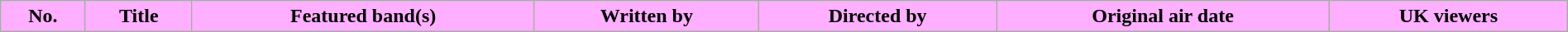<table class="wikitable plainrowheaders" style="width: 100%; margin-right: 0;">
<tr>
<th style="background:#FFAFFF; color:#000;">No.</th>
<th style="background:#FFAFFF; color:#000;">Title</th>
<th style="background:#FFAFFF; color:#000;">Featured band(s)</th>
<th style="background:#FFAFFF; color:#000;">Written by</th>
<th style="background:#FFAFFF; color:#000;">Directed by</th>
<th style="background:#FFAFFF; color:#000;">Original air date</th>
<th style="background:#FFAFFF; color:#000;">UK viewers<br></th>
</tr>
</table>
